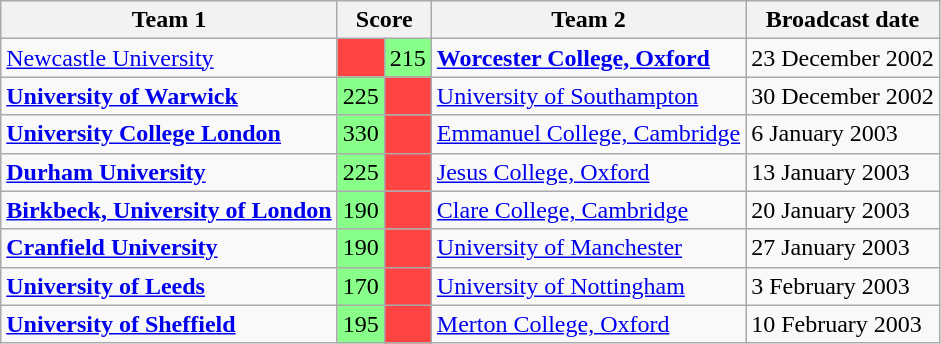<table class="wikitable" border="1">
<tr>
<th>Team 1</th>
<th colspan=2>Score</th>
<th>Team 2</th>
<th>Broadcast date</th>
</tr>
<tr>
<td><a href='#'>Newcastle University</a></td>
<td style="background:#ff4444"></td>
<td style="background:#88ff88">215</td>
<td><strong><a href='#'>Worcester College, Oxford</a></strong></td>
<td>23 December 2002</td>
</tr>
<tr>
<td><strong><a href='#'>University of Warwick</a></strong></td>
<td style="background:#88ff88">225</td>
<td style="background:#ff4444"></td>
<td><a href='#'>University of Southampton</a></td>
<td>30 December 2002</td>
</tr>
<tr>
<td><strong><a href='#'>University College London</a></strong></td>
<td style="background:#88ff88">330</td>
<td style="background:#ff4444"></td>
<td><a href='#'>Emmanuel College, Cambridge</a></td>
<td>6 January 2003</td>
</tr>
<tr>
<td><strong><a href='#'>Durham University</a></strong></td>
<td style="background:#88ff88">225</td>
<td style="background:#ff4444"></td>
<td><a href='#'>Jesus College, Oxford</a></td>
<td>13 January 2003</td>
</tr>
<tr>
<td><strong><a href='#'>Birkbeck, University of London</a></strong></td>
<td style="background:#88ff88">190</td>
<td style="background:#ff4444"></td>
<td><a href='#'>Clare College, Cambridge</a></td>
<td>20 January 2003</td>
</tr>
<tr>
<td><strong><a href='#'>Cranfield University</a></strong></td>
<td style="background:#88ff88">190</td>
<td style="background:#ff4444"></td>
<td><a href='#'>University of Manchester</a></td>
<td>27 January 2003</td>
</tr>
<tr>
<td><strong><a href='#'>University of Leeds</a></strong></td>
<td style="background:#88ff88">170</td>
<td style="background:#ff4444"></td>
<td><a href='#'>University of Nottingham</a></td>
<td>3 February 2003</td>
</tr>
<tr>
<td><strong><a href='#'>University of Sheffield</a></strong></td>
<td style="background:#88ff88">195</td>
<td style="background:#ff4444"></td>
<td><a href='#'>Merton College, Oxford</a></td>
<td>10 February 2003</td>
</tr>
</table>
